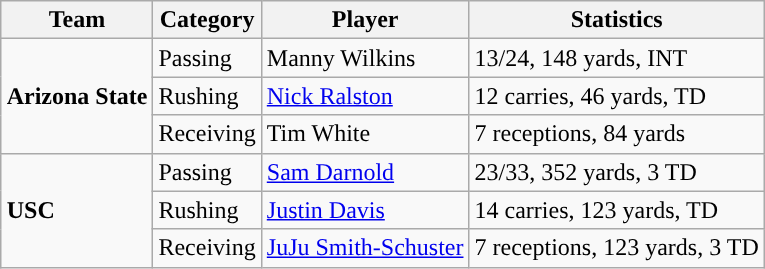<table class="wikitable" style="float: right;">
<tr>
<th>Team</th>
<th>Category</th>
<th>Player</th>
<th>Statistics</th>
</tr>
<tr>
<td rowspan=3><strong>Arizona State</strong></td>
<td>Passing</td>
<td>Manny Wilkins</td>
<td>13/24, 148 yards, INT</td>
</tr>
<tr>
<td>Rushing</td>
<td><a href='#'>Nick Ralston</a></td>
<td>12 carries, 46 yards, TD</td>
</tr>
<tr>
<td>Receiving</td>
<td>Tim White</td>
<td>7 receptions, 84 yards</td>
</tr>
<tr>
<td rowspan=3><strong>USC</strong></td>
<td>Passing</td>
<td><a href='#'>Sam Darnold</a></td>
<td>23/33, 352 yards, 3 TD</td>
</tr>
<tr>
<td>Rushing</td>
<td><a href='#'>Justin Davis</a></td>
<td>14 carries, 123 yards, TD</td>
</tr>
<tr>
<td>Receiving</td>
<td><a href='#'>JuJu Smith-Schuster</a></td>
<td>7 receptions, 123 yards, 3 TD</td>
</tr>
</table>
